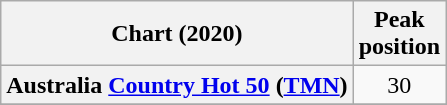<table class="wikitable sortable plainrowheaders" style="text-align:center;">
<tr>
<th>Chart (2020)</th>
<th>Peak <br> position</th>
</tr>
<tr>
<th scope="row">Australia <a href='#'>Country Hot 50</a> (<a href='#'>TMN</a>)</th>
<td>30</td>
</tr>
<tr>
</tr>
</table>
